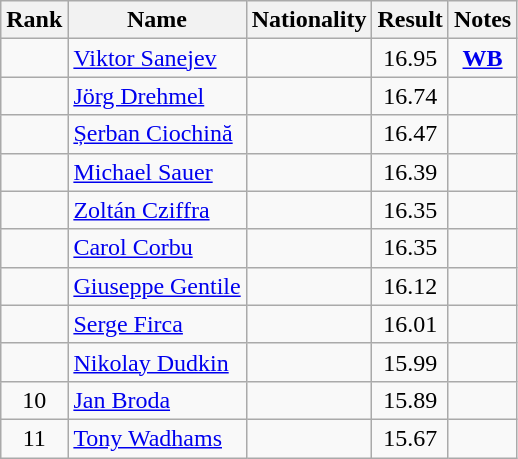<table class="wikitable sortable" style="text-align:center">
<tr>
<th>Rank</th>
<th>Name</th>
<th>Nationality</th>
<th>Result</th>
<th>Notes</th>
</tr>
<tr>
<td></td>
<td align="left"><a href='#'>Viktor Sanejev</a></td>
<td align=left></td>
<td>16.95</td>
<td><strong><a href='#'>WB</a></strong></td>
</tr>
<tr>
<td></td>
<td align="left"><a href='#'>Jörg Drehmel</a></td>
<td align=left></td>
<td>16.74</td>
<td></td>
</tr>
<tr>
<td></td>
<td align="left"><a href='#'>Șerban Ciochină</a></td>
<td align=left></td>
<td>16.47</td>
<td></td>
</tr>
<tr>
<td></td>
<td align="left"><a href='#'>Michael Sauer</a></td>
<td align=left></td>
<td>16.39</td>
<td></td>
</tr>
<tr>
<td></td>
<td align="left"><a href='#'>Zoltán Cziffra</a></td>
<td align=left></td>
<td>16.35</td>
<td></td>
</tr>
<tr>
<td></td>
<td align="left"><a href='#'>Carol Corbu</a></td>
<td align=left></td>
<td>16.35</td>
<td></td>
</tr>
<tr>
<td></td>
<td align="left"><a href='#'>Giuseppe Gentile</a></td>
<td align=left></td>
<td>16.12</td>
<td></td>
</tr>
<tr>
<td></td>
<td align="left"><a href='#'>Serge Firca</a></td>
<td align=left></td>
<td>16.01</td>
<td></td>
</tr>
<tr>
<td></td>
<td align="left"><a href='#'>Nikolay Dudkin</a></td>
<td align=left></td>
<td>15.99</td>
<td></td>
</tr>
<tr>
<td>10</td>
<td align="left"><a href='#'>Jan Broda</a></td>
<td align=left></td>
<td>15.89</td>
<td></td>
</tr>
<tr>
<td>11</td>
<td align="left"><a href='#'>Tony Wadhams</a></td>
<td align=left></td>
<td>15.67</td>
<td></td>
</tr>
</table>
